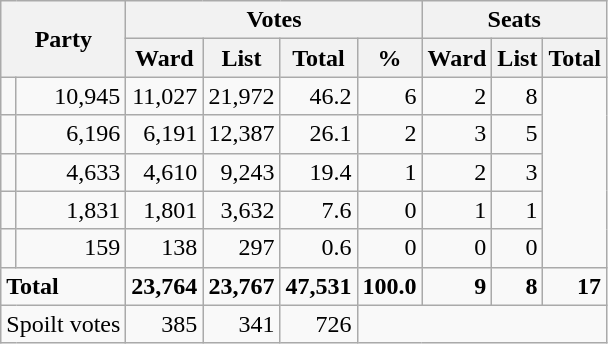<table class=wikitable style="text-align:right">
<tr>
<th rowspan="2" colspan="2">Party</th>
<th colspan="4" align="center">Votes</th>
<th colspan="3" align="center">Seats</th>
</tr>
<tr>
<th>Ward</th>
<th>List</th>
<th>Total</th>
<th>%</th>
<th>Ward</th>
<th>List</th>
<th>Total</th>
</tr>
<tr>
<td></td>
<td>10,945</td>
<td>11,027</td>
<td>21,972</td>
<td>46.2</td>
<td>6</td>
<td>2</td>
<td>8</td>
</tr>
<tr>
<td></td>
<td>6,196</td>
<td>6,191</td>
<td>12,387</td>
<td>26.1</td>
<td>2</td>
<td>3</td>
<td>5</td>
</tr>
<tr>
<td></td>
<td>4,633</td>
<td>4,610</td>
<td>9,243</td>
<td>19.4</td>
<td>1</td>
<td>2</td>
<td>3</td>
</tr>
<tr>
<td></td>
<td>1,831</td>
<td>1,801</td>
<td>3,632</td>
<td>7.6</td>
<td>0</td>
<td>1</td>
<td>1</td>
</tr>
<tr>
<td></td>
<td>159</td>
<td>138</td>
<td>297</td>
<td>0.6</td>
<td>0</td>
<td>0</td>
<td>0</td>
</tr>
<tr>
<td colspan="2" style="text-align:left"><strong>Total</strong></td>
<td><strong>23,764</strong></td>
<td><strong>23,767</strong></td>
<td><strong>47,531</strong></td>
<td><strong>100.0</strong></td>
<td><strong>9</strong></td>
<td><strong>8</strong></td>
<td><strong>17</strong></td>
</tr>
<tr>
<td colspan="2" style="text-align:left">Spoilt votes</td>
<td>385</td>
<td>341</td>
<td>726</td>
</tr>
</table>
